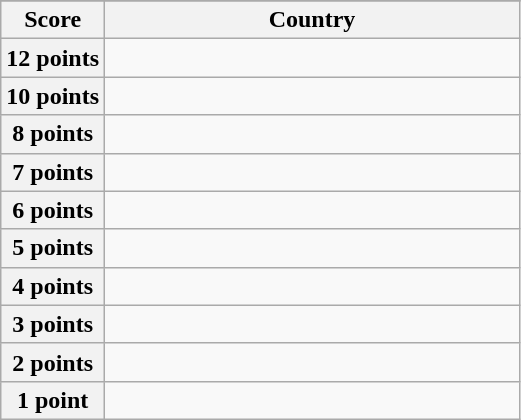<table class="wikitable">
<tr>
</tr>
<tr>
<th scope="col" width="20%">Score</th>
<th scope="col">Country</th>
</tr>
<tr>
<th scope="row">12 points</th>
<td></td>
</tr>
<tr>
<th scope="row">10 points</th>
<td></td>
</tr>
<tr>
<th scope="row">8 points</th>
<td></td>
</tr>
<tr>
<th scope="row">7 points</th>
<td></td>
</tr>
<tr>
<th scope="row">6 points</th>
<td></td>
</tr>
<tr>
<th scope="row">5 points</th>
<td></td>
</tr>
<tr>
<th scope="row">4 points</th>
<td></td>
</tr>
<tr>
<th scope="row">3 points</th>
<td></td>
</tr>
<tr>
<th scope="row">2 points</th>
<td></td>
</tr>
<tr>
<th scope="row">1 point</th>
<td></td>
</tr>
</table>
